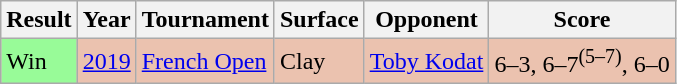<table class="wikitable">
<tr>
<th>Result</th>
<th>Year</th>
<th>Tournament</th>
<th>Surface</th>
<th>Opponent</th>
<th class="unsortable">Score</th>
</tr>
<tr style="background:#EBC2AF;">
<td bgcolor=98fb98>Win</td>
<td><a href='#'>2019</a></td>
<td><a href='#'>French Open</a></td>
<td>Clay</td>
<td> <a href='#'>Toby Kodat</a></td>
<td>6–3, 6–7<sup>(5–7)</sup>, 6–0</td>
</tr>
</table>
